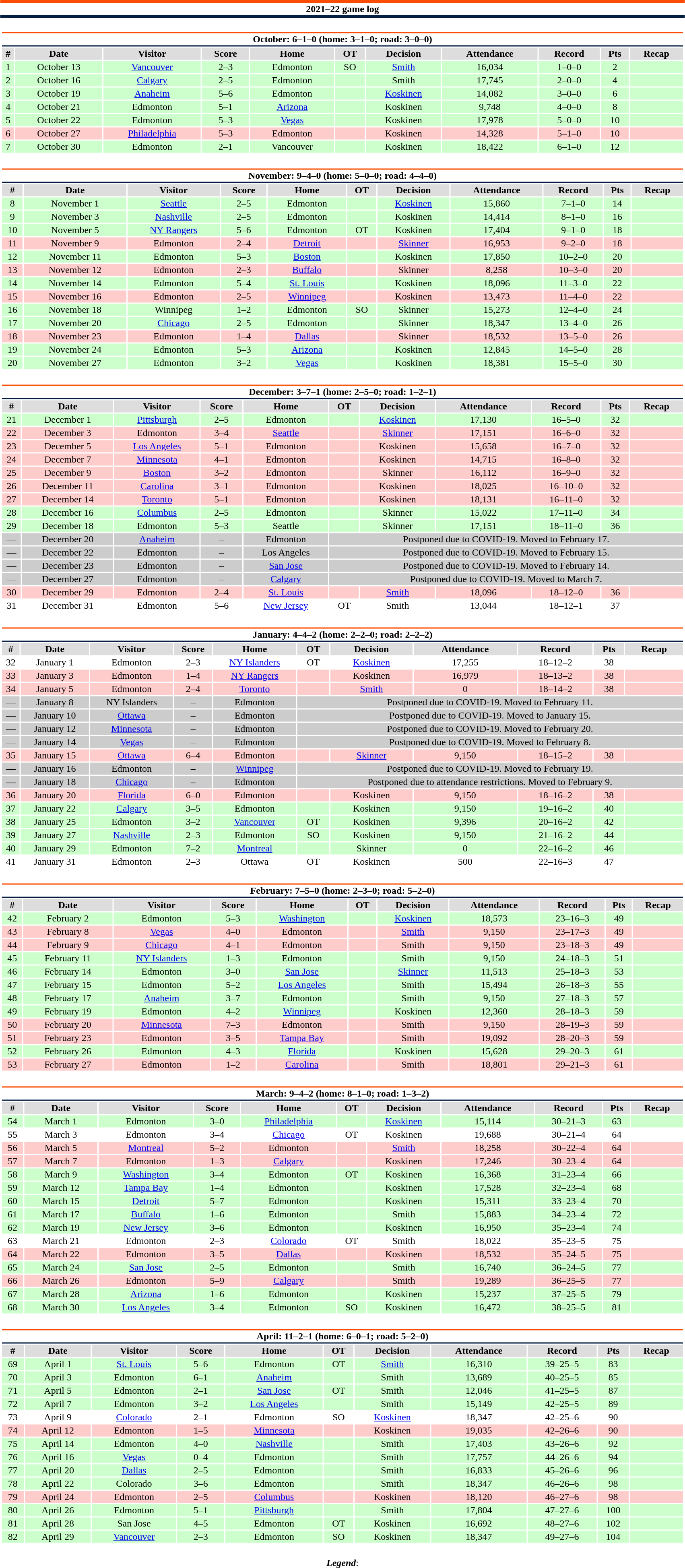<table class="toccolours" style="width:90%; clear:both; margin:1.5em auto; text-align:center;">
<tr>
<th colspan="11" style="background:#FFFFFF; border-top:#FC4C02 5px solid; border-bottom:#041E42 5px solid;">2021–22 game log</th>
</tr>
<tr>
<td colspan="11"><br><table class="toccolours collapsible collapsed" style="width:100%;">
<tr>
<th colspan="11" style="background:#FFFFFF; border-top:#FC4C02 2px solid; border-bottom:#041E42 2px solid;">October: 6–1–0 (home: 3–1–0; road: 3–0–0)</th>
</tr>
<tr style="background:#ddd;">
<th>#</th>
<th>Date</th>
<th>Visitor</th>
<th>Score</th>
<th>Home</th>
<th>OT</th>
<th>Decision</th>
<th>Attendance</th>
<th>Record</th>
<th>Pts</th>
<th>Recap</th>
</tr>
<tr style="background:#cfc;">
<td>1</td>
<td>October 13</td>
<td><a href='#'>Vancouver</a></td>
<td>2–3</td>
<td>Edmonton</td>
<td>SO</td>
<td><a href='#'>Smith</a></td>
<td>16,034</td>
<td>1–0–0</td>
<td>2</td>
<td></td>
</tr>
<tr style="background:#cfc;">
<td>2</td>
<td>October 16</td>
<td><a href='#'>Calgary</a></td>
<td>2–5</td>
<td>Edmonton</td>
<td></td>
<td>Smith</td>
<td>17,745</td>
<td>2–0–0</td>
<td>4</td>
<td></td>
</tr>
<tr style="background:#cfc;">
<td>3</td>
<td>October 19</td>
<td><a href='#'>Anaheim</a></td>
<td>5–6</td>
<td>Edmonton</td>
<td></td>
<td><a href='#'>Koskinen</a></td>
<td>14,082</td>
<td>3–0–0</td>
<td>6</td>
<td></td>
</tr>
<tr style="background:#cfc;">
<td>4</td>
<td>October 21</td>
<td>Edmonton</td>
<td>5–1</td>
<td><a href='#'>Arizona</a></td>
<td></td>
<td>Koskinen</td>
<td>9,748</td>
<td>4–0–0</td>
<td>8</td>
<td></td>
</tr>
<tr style="background:#cfc;">
<td>5</td>
<td>October 22</td>
<td>Edmonton</td>
<td>5–3</td>
<td><a href='#'>Vegas</a></td>
<td></td>
<td>Koskinen</td>
<td>17,978</td>
<td>5–0–0</td>
<td>10</td>
<td></td>
</tr>
<tr style="background:#fcc;">
<td>6</td>
<td>October 27</td>
<td><a href='#'>Philadelphia</a></td>
<td>5–3</td>
<td>Edmonton</td>
<td></td>
<td>Koskinen</td>
<td>14,328</td>
<td>5–1–0</td>
<td>10</td>
<td></td>
</tr>
<tr style="background:#cfc;">
<td>7</td>
<td>October 30</td>
<td>Edmonton</td>
<td>2–1</td>
<td>Vancouver</td>
<td></td>
<td>Koskinen</td>
<td>18,422</td>
<td>6–1–0</td>
<td>12</td>
<td></td>
</tr>
</table>
</td>
</tr>
<tr>
<td colspan="11"><br><table class="toccolours collapsible collapsed" style="width:100%;">
<tr>
<th colspan="11" style="background:#FFFFFF; border-top:#FC4C02 2px solid; border-bottom:#041E42 2px solid;">November: 9–4–0 (home: 5–0–0; road: 4–4–0)</th>
</tr>
<tr style="background:#ddd;">
<th>#</th>
<th>Date</th>
<th>Visitor</th>
<th>Score</th>
<th>Home</th>
<th>OT</th>
<th>Decision</th>
<th>Attendance</th>
<th>Record</th>
<th>Pts</th>
<th>Recap</th>
</tr>
<tr style="background:#cfc;">
<td>8</td>
<td>November 1</td>
<td><a href='#'>Seattle</a></td>
<td>2–5</td>
<td>Edmonton</td>
<td></td>
<td><a href='#'>Koskinen</a></td>
<td>15,860</td>
<td>7–1–0</td>
<td>14</td>
<td></td>
</tr>
<tr style="background:#cfc;">
<td>9</td>
<td>November 3</td>
<td><a href='#'>Nashville</a></td>
<td>2–5</td>
<td>Edmonton</td>
<td></td>
<td>Koskinen</td>
<td>14,414</td>
<td>8–1–0</td>
<td>16</td>
<td></td>
</tr>
<tr style="background:#cfc;">
<td>10</td>
<td>November 5</td>
<td><a href='#'>NY Rangers</a></td>
<td>5–6</td>
<td>Edmonton</td>
<td>OT</td>
<td>Koskinen</td>
<td>17,404</td>
<td>9–1–0</td>
<td>18</td>
<td></td>
</tr>
<tr style="background:#fcc;">
<td>11</td>
<td>November 9</td>
<td>Edmonton</td>
<td>2–4</td>
<td><a href='#'>Detroit</a></td>
<td></td>
<td><a href='#'>Skinner</a></td>
<td>16,953</td>
<td>9–2–0</td>
<td>18</td>
<td></td>
</tr>
<tr style="background:#cfc;">
<td>12</td>
<td>November 11</td>
<td>Edmonton</td>
<td>5–3</td>
<td><a href='#'>Boston</a></td>
<td></td>
<td>Koskinen</td>
<td>17,850</td>
<td>10–2–0</td>
<td>20</td>
<td></td>
</tr>
<tr style="background:#fcc;">
<td>13</td>
<td>November 12</td>
<td>Edmonton</td>
<td>2–3</td>
<td><a href='#'>Buffalo</a></td>
<td></td>
<td>Skinner</td>
<td>8,258</td>
<td>10–3–0</td>
<td>20</td>
<td></td>
</tr>
<tr style="background:#cfc;">
<td>14</td>
<td>November 14</td>
<td>Edmonton</td>
<td>5–4</td>
<td><a href='#'>St. Louis</a></td>
<td></td>
<td>Koskinen</td>
<td>18,096</td>
<td>11–3–0</td>
<td>22</td>
<td></td>
</tr>
<tr style="background:#fcc;">
<td>15</td>
<td>November 16</td>
<td>Edmonton</td>
<td>2–5</td>
<td><a href='#'>Winnipeg</a></td>
<td></td>
<td>Koskinen</td>
<td>13,473</td>
<td>11–4–0</td>
<td>22</td>
<td></td>
</tr>
<tr style="background:#cfc;">
<td>16</td>
<td>November 18</td>
<td>Winnipeg</td>
<td>1–2</td>
<td>Edmonton</td>
<td>SO</td>
<td>Skinner</td>
<td>15,273</td>
<td>12–4–0</td>
<td>24</td>
<td></td>
</tr>
<tr style="background:#cfc;">
<td>17</td>
<td>November 20</td>
<td><a href='#'>Chicago</a></td>
<td>2–5</td>
<td>Edmonton</td>
<td></td>
<td>Skinner</td>
<td>18,347</td>
<td>13–4–0</td>
<td>26</td>
<td></td>
</tr>
<tr style="background:#fcc;">
<td>18</td>
<td>November 23</td>
<td>Edmonton</td>
<td>1–4</td>
<td><a href='#'>Dallas</a></td>
<td></td>
<td>Skinner</td>
<td>18,532</td>
<td>13–5–0</td>
<td>26</td>
<td></td>
</tr>
<tr style="background:#cfc;">
<td>19</td>
<td>November 24</td>
<td>Edmonton</td>
<td>5–3</td>
<td><a href='#'>Arizona</a></td>
<td></td>
<td>Koskinen</td>
<td>12,845</td>
<td>14–5–0</td>
<td>28</td>
<td></td>
</tr>
<tr style="background:#cfc;">
<td>20</td>
<td>November 27</td>
<td>Edmonton</td>
<td>3–2</td>
<td><a href='#'>Vegas</a></td>
<td></td>
<td>Koskinen</td>
<td>18,381</td>
<td>15–5–0</td>
<td>30</td>
<td></td>
</tr>
</table>
</td>
</tr>
<tr>
<td colspan="11"><br><table class="toccolours collapsible collapsed" style="width:100%;">
<tr>
<th colspan="11" style="background:#FFFFFF; border-top:#FC4C02 2px solid; border-bottom:#041E42 2px solid;">December: 3–7–1 (home: 2–5–0; road: 1–2–1)</th>
</tr>
<tr style="background:#ddd;">
<th>#</th>
<th>Date</th>
<th>Visitor</th>
<th>Score</th>
<th>Home</th>
<th>OT</th>
<th>Decision</th>
<th>Attendance</th>
<th>Record</th>
<th>Pts</th>
<th>Recap</th>
</tr>
<tr style="background:#cfc;">
<td>21</td>
<td>December 1</td>
<td><a href='#'>Pittsburgh</a></td>
<td>2–5</td>
<td>Edmonton</td>
<td></td>
<td><a href='#'>Koskinen</a></td>
<td>17,130</td>
<td>16–5–0</td>
<td>32</td>
<td></td>
</tr>
<tr style="background:#fcc;">
<td>22</td>
<td>December 3</td>
<td>Edmonton</td>
<td>3–4</td>
<td><a href='#'>Seattle</a></td>
<td></td>
<td><a href='#'>Skinner</a></td>
<td>17,151</td>
<td>16–6–0</td>
<td>32</td>
<td></td>
</tr>
<tr style="background:#fcc;">
<td>23</td>
<td>December 5</td>
<td><a href='#'>Los Angeles</a></td>
<td>5–1</td>
<td>Edmonton</td>
<td></td>
<td>Koskinen</td>
<td>15,658</td>
<td>16–7–0</td>
<td>32</td>
<td></td>
</tr>
<tr style="background:#fcc;">
<td>24</td>
<td>December 7</td>
<td><a href='#'>Minnesota</a></td>
<td>4–1</td>
<td>Edmonton</td>
<td></td>
<td>Koskinen</td>
<td>14,715</td>
<td>16–8–0</td>
<td>32</td>
<td></td>
</tr>
<tr style="background:#fcc;">
<td>25</td>
<td>December 9</td>
<td><a href='#'>Boston</a></td>
<td>3–2</td>
<td>Edmonton</td>
<td></td>
<td>Skinner</td>
<td>16,112</td>
<td>16–9–0</td>
<td>32</td>
<td></td>
</tr>
<tr style="background:#fcc;">
<td>26</td>
<td>December 11</td>
<td><a href='#'>Carolina</a></td>
<td>3–1</td>
<td>Edmonton</td>
<td></td>
<td>Koskinen</td>
<td>18,025</td>
<td>16–10–0</td>
<td>32</td>
<td></td>
</tr>
<tr style="background:#fcc;">
<td>27</td>
<td>December 14</td>
<td><a href='#'>Toronto</a></td>
<td>5–1</td>
<td>Edmonton</td>
<td></td>
<td>Koskinen</td>
<td>18,131</td>
<td>16–11–0</td>
<td>32</td>
<td></td>
</tr>
<tr style="background:#cfc;">
<td>28</td>
<td>December 16</td>
<td><a href='#'>Columbus</a></td>
<td>2–5</td>
<td>Edmonton</td>
<td></td>
<td>Skinner</td>
<td>15,022</td>
<td>17–11–0</td>
<td>34</td>
<td></td>
</tr>
<tr style="background:#cfc;">
<td>29</td>
<td>December 18</td>
<td>Edmonton</td>
<td>5–3</td>
<td>Seattle</td>
<td></td>
<td>Skinner</td>
<td>17,151</td>
<td>18–11–0</td>
<td>36</td>
<td></td>
</tr>
<tr style="background:#ccc;">
<td>—</td>
<td>December 20</td>
<td><a href='#'>Anaheim</a></td>
<td>–</td>
<td>Edmonton</td>
<td colspan="6">Postponed due to COVID-19. Moved to February 17.</td>
</tr>
<tr style="background:#ccc;">
<td>—</td>
<td>December 22</td>
<td>Edmonton</td>
<td>–</td>
<td>Los Angeles</td>
<td colspan="6">Postponed due to COVID-19. Moved to February 15.</td>
</tr>
<tr style="background:#ccc;">
<td>—</td>
<td>December 23</td>
<td>Edmonton</td>
<td>–</td>
<td><a href='#'>San Jose</a></td>
<td colspan="6">Postponed due to COVID-19. Moved to February 14.</td>
</tr>
<tr style="background:#ccc;">
<td>—</td>
<td>December 27</td>
<td>Edmonton</td>
<td>–</td>
<td><a href='#'>Calgary</a></td>
<td colspan="6">Postponed due to COVID-19. Moved to March 7.</td>
</tr>
<tr style="background:#fcc;">
<td>30</td>
<td>December 29</td>
<td>Edmonton</td>
<td>2–4</td>
<td><a href='#'>St. Louis</a></td>
<td></td>
<td><a href='#'>Smith</a></td>
<td>18,096</td>
<td>18–12–0</td>
<td>36</td>
<td></td>
</tr>
<tr style="background:#fff;">
<td>31</td>
<td>December 31</td>
<td>Edmonton</td>
<td>5–6</td>
<td><a href='#'>New Jersey</a></td>
<td>OT</td>
<td>Smith</td>
<td>13,044</td>
<td>18–12–1</td>
<td>37</td>
<td></td>
</tr>
</table>
</td>
</tr>
<tr>
<td colspan="11"><br><table class="toccolours collapsible collapsed" style="width:100%;">
<tr>
<th colspan="11" style="background:#FFFFFF; border-top:#FC4C02 2px solid; border-bottom:#041E42 2px solid;">January: 4–4–2 (home: 2–2–0; road: 2–2–2)</th>
</tr>
<tr style="background:#ddd;">
<th>#</th>
<th>Date</th>
<th>Visitor</th>
<th>Score</th>
<th>Home</th>
<th>OT</th>
<th>Decision</th>
<th>Attendance</th>
<th>Record</th>
<th>Pts</th>
<th>Recap</th>
</tr>
<tr style="background:#fff;">
<td>32</td>
<td>January 1</td>
<td>Edmonton</td>
<td>2–3</td>
<td><a href='#'>NY Islanders</a></td>
<td>OT</td>
<td><a href='#'>Koskinen</a></td>
<td>17,255</td>
<td>18–12–2</td>
<td>38</td>
<td></td>
</tr>
<tr style="background:#fcc;">
<td>33</td>
<td>January 3</td>
<td>Edmonton</td>
<td>1–4</td>
<td><a href='#'>NY Rangers</a></td>
<td></td>
<td>Koskinen</td>
<td>16,979</td>
<td>18–13–2</td>
<td>38</td>
<td></td>
</tr>
<tr style="background:#fcc;">
<td>34</td>
<td>January 5</td>
<td>Edmonton</td>
<td>2–4</td>
<td><a href='#'>Toronto</a></td>
<td></td>
<td><a href='#'>Smith</a></td>
<td>0</td>
<td>18–14–2</td>
<td>38</td>
<td></td>
</tr>
<tr style="background:#ccc;">
<td>—</td>
<td>January 8</td>
<td>NY Islanders</td>
<td>–</td>
<td>Edmonton</td>
<td colspan="6">Postponed due to COVID-19. Moved to February 11.</td>
</tr>
<tr style="background:#ccc;">
<td>—</td>
<td>January 10</td>
<td><a href='#'>Ottawa</a></td>
<td>–</td>
<td>Edmonton</td>
<td colspan="6">Postponed due to COVID-19. Moved to January 15.</td>
</tr>
<tr style="background:#ccc;">
<td>—</td>
<td>January 12</td>
<td><a href='#'>Minnesota</a></td>
<td>–</td>
<td>Edmonton</td>
<td colspan="6">Postponed due to COVID-19. Moved to February 20.</td>
</tr>
<tr style="background:#ccc;">
<td>—</td>
<td>January 14</td>
<td><a href='#'>Vegas</a></td>
<td>–</td>
<td>Edmonton</td>
<td colspan="6">Postponed due to COVID-19. Moved to February 8.</td>
</tr>
<tr style="background:#fcc;">
<td>35</td>
<td>January 15</td>
<td><a href='#'>Ottawa</a></td>
<td>6–4</td>
<td>Edmonton</td>
<td></td>
<td><a href='#'>Skinner</a></td>
<td>9,150</td>
<td>18–15–2</td>
<td>38</td>
<td></td>
</tr>
<tr style="background:#ccc;">
<td>—</td>
<td>January 16</td>
<td>Edmonton</td>
<td>–</td>
<td><a href='#'>Winnipeg</a></td>
<td colspan="6">Postponed due to COVID-19. Moved to February 19.</td>
</tr>
<tr style="background:#ccc;">
<td>—</td>
<td>January 18</td>
<td><a href='#'>Chicago</a></td>
<td>–</td>
<td>Edmonton</td>
<td colspan="6">Postponed due to attendance restrictions. Moved to February 9.</td>
</tr>
<tr style="background:#fcc;">
<td>36</td>
<td>January 20</td>
<td><a href='#'>Florida</a></td>
<td>6–0</td>
<td>Edmonton</td>
<td></td>
<td>Koskinen</td>
<td>9,150</td>
<td>18–16–2</td>
<td>38</td>
<td></td>
</tr>
<tr style="background:#cfc;">
<td>37</td>
<td>January 22</td>
<td><a href='#'>Calgary</a></td>
<td>3–5</td>
<td>Edmonton</td>
<td></td>
<td>Koskinen</td>
<td>9,150</td>
<td>19–16–2</td>
<td>40</td>
<td></td>
</tr>
<tr style="background:#cfc;">
<td>38</td>
<td>January 25</td>
<td>Edmonton</td>
<td>3–2</td>
<td><a href='#'>Vancouver</a></td>
<td>OT</td>
<td>Koskinen</td>
<td>9,396</td>
<td>20–16–2</td>
<td>42</td>
<td></td>
</tr>
<tr style="background:#cfc;">
<td>39</td>
<td>January 27</td>
<td><a href='#'>Nashville</a></td>
<td>2–3</td>
<td>Edmonton</td>
<td>SO</td>
<td>Koskinen</td>
<td>9,150</td>
<td>21–16–2</td>
<td>44</td>
<td></td>
</tr>
<tr style="background:#cfc;">
<td>40</td>
<td>January 29</td>
<td>Edmonton</td>
<td>7–2</td>
<td><a href='#'>Montreal</a></td>
<td></td>
<td>Skinner</td>
<td>0</td>
<td>22–16–2</td>
<td>46</td>
<td></td>
</tr>
<tr style="background:#fff;">
<td>41</td>
<td>January 31</td>
<td>Edmonton</td>
<td>2–3</td>
<td>Ottawa</td>
<td>OT</td>
<td>Koskinen</td>
<td>500</td>
<td>22–16–3</td>
<td>47</td>
<td></td>
</tr>
</table>
</td>
</tr>
<tr>
<td colspan="11"><br><table class="toccolours collapsible collapsed" style="width:100%;">
<tr>
<th colspan="11" style="background:#FFFFFF; border-top:#FC4C02 2px solid; border-bottom:#041E42 2px solid;">February: 7–5–0 (home: 2–3–0; road: 5–2–0)</th>
</tr>
<tr style="background:#ddd;">
<th>#</th>
<th>Date</th>
<th>Visitor</th>
<th>Score</th>
<th>Home</th>
<th>OT</th>
<th>Decision</th>
<th>Attendance</th>
<th>Record</th>
<th>Pts</th>
<th>Recap</th>
</tr>
<tr style="background:#cfc;">
<td>42</td>
<td>February 2</td>
<td>Edmonton</td>
<td>5–3</td>
<td><a href='#'>Washington</a></td>
<td></td>
<td><a href='#'>Koskinen</a></td>
<td>18,573</td>
<td>23–16–3</td>
<td>49</td>
<td></td>
</tr>
<tr style="background:#fcc;">
<td>43</td>
<td>February 8</td>
<td><a href='#'>Vegas</a></td>
<td>4–0</td>
<td>Edmonton</td>
<td></td>
<td><a href='#'>Smith</a></td>
<td>9,150</td>
<td>23–17–3</td>
<td>49</td>
<td></td>
</tr>
<tr style="background:#fcc;">
<td>44</td>
<td>February 9</td>
<td><a href='#'>Chicago</a></td>
<td>4–1</td>
<td>Edmonton</td>
<td></td>
<td>Smith</td>
<td>9,150</td>
<td>23–18–3</td>
<td>49</td>
<td></td>
</tr>
<tr style="background:#cfc;">
<td>45</td>
<td>February 11</td>
<td><a href='#'>NY Islanders</a></td>
<td>1–3</td>
<td>Edmonton</td>
<td></td>
<td>Smith</td>
<td>9,150</td>
<td>24–18–3</td>
<td>51</td>
<td></td>
</tr>
<tr style="background:#cfc;">
<td>46</td>
<td>February 14</td>
<td>Edmonton</td>
<td>3–0</td>
<td><a href='#'>San Jose</a></td>
<td></td>
<td><a href='#'>Skinner</a></td>
<td>11,513</td>
<td>25–18–3</td>
<td>53</td>
<td></td>
</tr>
<tr style="background:#cfc;">
<td>47</td>
<td>February 15</td>
<td>Edmonton</td>
<td>5–2</td>
<td><a href='#'>Los Angeles</a></td>
<td></td>
<td>Smith</td>
<td>15,494</td>
<td>26–18–3</td>
<td>55</td>
<td></td>
</tr>
<tr style="background:#cfc;">
<td>48</td>
<td>February 17</td>
<td><a href='#'>Anaheim</a></td>
<td>3–7</td>
<td>Edmonton</td>
<td></td>
<td>Smith</td>
<td>9,150</td>
<td>27–18–3</td>
<td>57</td>
<td></td>
</tr>
<tr style="background:#cfc;">
<td>49</td>
<td>February 19</td>
<td>Edmonton</td>
<td>4–2</td>
<td><a href='#'>Winnipeg</a></td>
<td></td>
<td>Koskinen</td>
<td>12,360</td>
<td>28–18–3</td>
<td>59</td>
<td></td>
</tr>
<tr style="background:#fcc;">
<td>50</td>
<td>February 20</td>
<td><a href='#'>Minnesota</a></td>
<td>7–3</td>
<td>Edmonton</td>
<td></td>
<td>Smith</td>
<td>9,150</td>
<td>28–19–3</td>
<td>59</td>
<td></td>
</tr>
<tr style="background:#fcc;">
<td>51</td>
<td>February 23</td>
<td>Edmonton</td>
<td>3–5</td>
<td><a href='#'>Tampa Bay</a></td>
<td></td>
<td>Smith</td>
<td>19,092</td>
<td>28–20–3</td>
<td>59</td>
<td></td>
</tr>
<tr style="background:#cfc;">
<td>52</td>
<td>February 26</td>
<td>Edmonton</td>
<td>4–3</td>
<td><a href='#'>Florida</a></td>
<td></td>
<td>Koskinen</td>
<td>15,628</td>
<td>29–20–3</td>
<td>61</td>
<td></td>
</tr>
<tr style="background:#fcc;">
<td>53</td>
<td>February 27</td>
<td>Edmonton</td>
<td>1–2</td>
<td><a href='#'>Carolina</a></td>
<td></td>
<td>Smith</td>
<td>18,801</td>
<td>29–21–3</td>
<td>61</td>
<td></td>
</tr>
</table>
</td>
</tr>
<tr>
<td colspan="11"><br><table class="toccolours collapsible collapsed" style="width:100%;">
<tr>
<th colspan="11" style="background:#FFFFFF; border-top:#FC4C02 2px solid; border-bottom:#041E42 2px solid;">March: 9–4–2 (home: 8–1–0; road: 1–3–2)</th>
</tr>
<tr style="background:#ddd;">
<th>#</th>
<th>Date</th>
<th>Visitor</th>
<th>Score</th>
<th>Home</th>
<th>OT</th>
<th>Decision</th>
<th>Attendance</th>
<th>Record</th>
<th>Pts</th>
<th>Recap</th>
</tr>
<tr style="background:#cfc;">
<td>54</td>
<td>March 1</td>
<td>Edmonton</td>
<td>3–0</td>
<td><a href='#'>Philadelphia</a></td>
<td></td>
<td><a href='#'>Koskinen</a></td>
<td>15,114</td>
<td>30–21–3</td>
<td>63</td>
<td></td>
</tr>
<tr style="background:#fff;">
<td>55</td>
<td>March 3</td>
<td>Edmonton</td>
<td>3–4</td>
<td><a href='#'>Chicago</a></td>
<td>OT</td>
<td>Koskinen</td>
<td>19,688</td>
<td>30–21–4</td>
<td>64</td>
<td></td>
</tr>
<tr style="background:#fcc;">
<td>56</td>
<td>March 5</td>
<td><a href='#'>Montreal</a></td>
<td>5–2</td>
<td>Edmonton</td>
<td></td>
<td><a href='#'>Smith</a></td>
<td>18,258</td>
<td>30–22–4</td>
<td>64</td>
<td></td>
</tr>
<tr style="background:#fcc;">
<td>57</td>
<td>March 7</td>
<td>Edmonton</td>
<td>1–3</td>
<td><a href='#'>Calgary</a></td>
<td></td>
<td>Koskinen</td>
<td>17,246</td>
<td>30–23–4</td>
<td>64</td>
<td></td>
</tr>
<tr style="background:#cfc;">
<td>58</td>
<td>March 9</td>
<td><a href='#'>Washington</a></td>
<td>3–4</td>
<td>Edmonton</td>
<td>OT</td>
<td>Koskinen</td>
<td>16,368</td>
<td>31–23–4</td>
<td>66</td>
<td></td>
</tr>
<tr style="background:#cfc;">
<td>59</td>
<td>March 12</td>
<td><a href='#'>Tampa Bay</a></td>
<td>1–4</td>
<td>Edmonton</td>
<td></td>
<td>Koskinen</td>
<td>17,528</td>
<td>32–23–4</td>
<td>68</td>
<td></td>
</tr>
<tr style="background:#cfc;">
<td>60</td>
<td>March 15</td>
<td><a href='#'>Detroit</a></td>
<td>5–7</td>
<td>Edmonton</td>
<td></td>
<td>Koskinen</td>
<td>15,311</td>
<td>33–23–4</td>
<td>70</td>
<td></td>
</tr>
<tr style="background:#cfc;">
<td>61</td>
<td>March 17</td>
<td><a href='#'>Buffalo</a></td>
<td>1–6</td>
<td>Edmonton</td>
<td></td>
<td>Smith</td>
<td>15,883</td>
<td>34–23–4</td>
<td>72</td>
<td></td>
</tr>
<tr style="background:#cfc;">
<td>62</td>
<td>March 19</td>
<td><a href='#'>New Jersey</a></td>
<td>3–6</td>
<td>Edmonton</td>
<td></td>
<td>Koskinen</td>
<td>16,950</td>
<td>35–23–4</td>
<td>74</td>
<td></td>
</tr>
<tr style="background:#fff;">
<td>63</td>
<td>March 21</td>
<td>Edmonton</td>
<td>2–3</td>
<td><a href='#'>Colorado</a></td>
<td>OT</td>
<td>Smith</td>
<td>18,022</td>
<td>35–23–5</td>
<td>75</td>
<td></td>
</tr>
<tr style="background:#fcc;">
<td>64</td>
<td>March 22</td>
<td>Edmonton</td>
<td>3–5</td>
<td><a href='#'>Dallas</a></td>
<td></td>
<td>Koskinen</td>
<td>18,532</td>
<td>35–24–5</td>
<td>75</td>
<td></td>
</tr>
<tr style="background:#cfc;">
<td>65</td>
<td>March 24</td>
<td><a href='#'>San Jose</a></td>
<td>2–5</td>
<td>Edmonton</td>
<td></td>
<td>Smith</td>
<td>16,740</td>
<td>36–24–5</td>
<td>77</td>
<td></td>
</tr>
<tr style="background:#fcc;">
<td>66</td>
<td>March 26</td>
<td>Edmonton</td>
<td>5–9</td>
<td><a href='#'>Calgary</a></td>
<td></td>
<td>Smith</td>
<td>19,289</td>
<td>36–25–5</td>
<td>77</td>
<td></td>
</tr>
<tr style="background:#cfc;">
<td>67</td>
<td>March 28</td>
<td><a href='#'>Arizona</a></td>
<td>1–6</td>
<td>Edmonton</td>
<td></td>
<td>Koskinen</td>
<td>15,237</td>
<td>37–25–5</td>
<td>79</td>
<td></td>
</tr>
<tr style="background:#cfc;">
<td>68</td>
<td>March 30</td>
<td><a href='#'>Los Angeles</a></td>
<td>3–4</td>
<td>Edmonton</td>
<td>SO</td>
<td>Koskinen</td>
<td>16,472</td>
<td>38–25–5</td>
<td>81</td>
<td></td>
</tr>
</table>
</td>
</tr>
<tr>
<td colspan="11"><br><table class="toccolours collapsible collapsed" style="width:100%;">
<tr>
<th colspan="11" style="background:#FFFFFF; border-top:#FC4C02 2px solid; border-bottom:#041E42 2px solid;">April: 11–2–1 (home: 6–0–1; road: 5–2–0)</th>
</tr>
<tr style="background:#ddd;">
<th>#</th>
<th>Date</th>
<th>Visitor</th>
<th>Score</th>
<th>Home</th>
<th>OT</th>
<th>Decision</th>
<th>Attendance</th>
<th>Record</th>
<th>Pts</th>
<th>Recap</th>
</tr>
<tr style="background:#cfc;">
<td>69</td>
<td>April 1</td>
<td><a href='#'>St. Louis</a></td>
<td>5–6</td>
<td>Edmonton</td>
<td>OT</td>
<td><a href='#'>Smith</a></td>
<td>16,310</td>
<td>39–25–5</td>
<td>83</td>
<td></td>
</tr>
<tr style="background:#cfc;">
<td>70</td>
<td>April 3</td>
<td>Edmonton</td>
<td>6–1</td>
<td><a href='#'>Anaheim</a></td>
<td></td>
<td>Smith</td>
<td>13,689</td>
<td>40–25–5</td>
<td>85</td>
<td></td>
</tr>
<tr style="background:#cfc;">
<td>71</td>
<td>April 5</td>
<td>Edmonton</td>
<td>2–1</td>
<td><a href='#'>San Jose</a></td>
<td>OT</td>
<td>Smith</td>
<td>12,046</td>
<td>41–25–5</td>
<td>87</td>
<td></td>
</tr>
<tr style="background:#cfc;">
<td>72</td>
<td>April 7</td>
<td>Edmonton</td>
<td>3–2</td>
<td><a href='#'>Los Angeles</a></td>
<td></td>
<td>Smith</td>
<td>15,149</td>
<td>42–25–5</td>
<td>89</td>
<td></td>
</tr>
<tr style="background:#fff;">
<td>73</td>
<td>April 9</td>
<td><a href='#'>Colorado</a></td>
<td>2–1</td>
<td>Edmonton</td>
<td>SO</td>
<td><a href='#'>Koskinen</a></td>
<td>18,347</td>
<td>42–25–6</td>
<td>90</td>
<td></td>
</tr>
<tr style="background:#fcc;">
<td>74</td>
<td>April 12</td>
<td>Edmonton</td>
<td>1–5</td>
<td><a href='#'>Minnesota</a></td>
<td></td>
<td>Koskinen</td>
<td>19,035</td>
<td>42–26–6</td>
<td>90</td>
<td></td>
</tr>
<tr style="background:#cfc;">
<td>75</td>
<td>April 14</td>
<td>Edmonton</td>
<td>4–0</td>
<td><a href='#'>Nashville</a></td>
<td></td>
<td>Smith</td>
<td>17,403</td>
<td>43–26–6</td>
<td>92</td>
<td></td>
</tr>
<tr style="background:#cfc;">
<td>76</td>
<td>April 16</td>
<td><a href='#'>Vegas</a></td>
<td>0–4</td>
<td>Edmonton</td>
<td></td>
<td>Smith</td>
<td>17,757</td>
<td>44–26–6</td>
<td>94</td>
<td></td>
</tr>
<tr style="background:#cfc;">
<td>77</td>
<td>April 20</td>
<td><a href='#'>Dallas</a></td>
<td>2–5</td>
<td>Edmonton</td>
<td></td>
<td>Smith</td>
<td>16,833</td>
<td>45–26–6</td>
<td>96</td>
<td></td>
</tr>
<tr style="background:#cfc;">
<td>78</td>
<td>April 22</td>
<td>Colorado</td>
<td>3–6</td>
<td>Edmonton</td>
<td></td>
<td>Smith</td>
<td>18,347</td>
<td>46–26–6</td>
<td>98</td>
<td></td>
</tr>
<tr style="background:#fcc;">
<td>79</td>
<td>April 24</td>
<td>Edmonton</td>
<td>2–5</td>
<td><a href='#'>Columbus</a></td>
<td></td>
<td>Koskinen</td>
<td>18,120</td>
<td>46–27–6</td>
<td>98</td>
<td></td>
</tr>
<tr style="background:#cfc;">
<td>80</td>
<td>April 26</td>
<td>Edmonton</td>
<td>5–1</td>
<td><a href='#'>Pittsburgh</a></td>
<td></td>
<td>Smith</td>
<td>17,804</td>
<td>47–27–6</td>
<td>100</td>
<td></td>
</tr>
<tr style="background:#cfc;">
<td>81</td>
<td>April 28</td>
<td>San Jose</td>
<td>4–5</td>
<td>Edmonton</td>
<td>OT</td>
<td>Koskinen</td>
<td>16,692</td>
<td>48–27–6</td>
<td>102</td>
<td></td>
</tr>
<tr style="background:#cfc;">
<td>82</td>
<td>April 29</td>
<td><a href='#'>Vancouver</a></td>
<td>2–3</td>
<td>Edmonton</td>
<td>SO</td>
<td>Koskinen</td>
<td>18,347</td>
<td>49–27–6</td>
<td>104</td>
<td></td>
</tr>
</table>
</td>
</tr>
<tr>
<td colspan="11" style="text-align:center;"><br><strong><em>Legend</em></strong>:


</td>
</tr>
</table>
